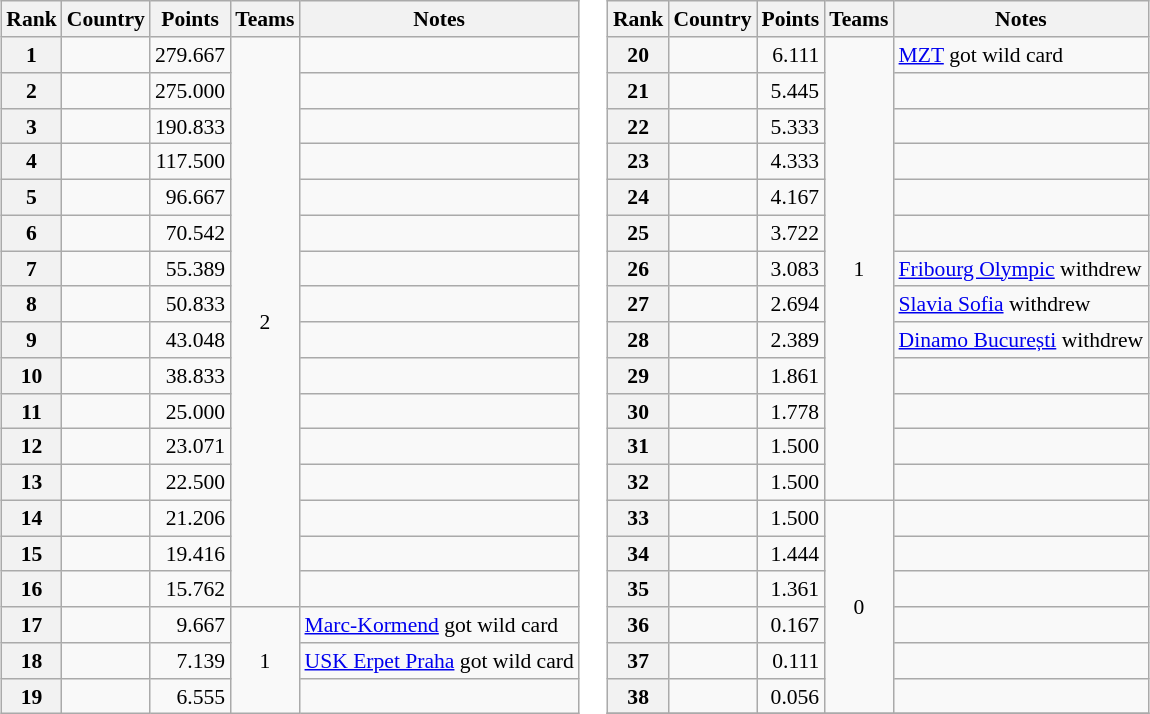<table>
<tr valign=top style="font-size:90%">
<td><br><table class="wikitable">
<tr>
<th>Rank</th>
<th>Country</th>
<th>Points</th>
<th>Teams</th>
<th>Notes</th>
</tr>
<tr>
<th>1</th>
<td></td>
<td align=right>279.667</td>
<td align=center rowspan=16>2</td>
<td></td>
</tr>
<tr>
<th>2</th>
<td></td>
<td align="right">275.000</td>
<td></td>
</tr>
<tr>
<th>3</th>
<td></td>
<td align="right">190.833</td>
<td></td>
</tr>
<tr>
<th>4</th>
<td></td>
<td align=right>117.500</td>
<td></td>
</tr>
<tr>
<th>5</th>
<td></td>
<td align=right>96.667</td>
<td></td>
</tr>
<tr>
<th>6</th>
<td></td>
<td align=right>70.542</td>
<td></td>
</tr>
<tr>
<th>7</th>
<td></td>
<td align=right>55.389</td>
<td></td>
</tr>
<tr>
<th>8</th>
<td></td>
<td align=right>50.833</td>
<td></td>
</tr>
<tr>
<th>9</th>
<td></td>
<td align=right>43.048</td>
<td></td>
</tr>
<tr>
<th>10</th>
<td></td>
<td align=right>38.833</td>
<td></td>
</tr>
<tr>
<th>11</th>
<td></td>
<td align=right>25.000</td>
<td></td>
</tr>
<tr>
<th>12</th>
<td></td>
<td align=right>23.071</td>
<td></td>
</tr>
<tr>
<th>13</th>
<td></td>
<td align=right>22.500</td>
<td></td>
</tr>
<tr>
<th>14</th>
<td></td>
<td align=right>21.206</td>
<td></td>
</tr>
<tr>
<th>15</th>
<td></td>
<td align=right>19.416</td>
<td></td>
</tr>
<tr>
<th>16</th>
<td></td>
<td align=right>15.762</td>
<td></td>
</tr>
<tr>
<th>17</th>
<td></td>
<td align=right>9.667</td>
<td align=center rowspan=16>1</td>
<td><a href='#'>Marc-Kormend</a> got wild card</td>
</tr>
<tr>
<th>18</th>
<td></td>
<td align=right>7.139</td>
<td><a href='#'>USK Erpet Praha</a> got wild card</td>
</tr>
<tr>
<th>19</th>
<td></td>
<td align=right>6.555</td>
<td></td>
</tr>
</table>
</td>
<td><br><table class="wikitable">
<tr>
<th>Rank</th>
<th>Country</th>
<th>Points</th>
<th>Teams</th>
<th>Notes</th>
</tr>
<tr>
<th>20</th>
<td></td>
<td align=right>6.111</td>
<td align=center rowspan=13>1</td>
<td><a href='#'>MZT</a> got wild card</td>
</tr>
<tr>
<th>21</th>
<td></td>
<td align=right>5.445</td>
<td></td>
</tr>
<tr>
<th>22</th>
<td></td>
<td align=right>5.333</td>
<td></td>
</tr>
<tr>
<th>23</th>
<td></td>
<td align=right>4.333</td>
<td></td>
</tr>
<tr>
<th>24</th>
<td></td>
<td align=right>4.167</td>
<td></td>
</tr>
<tr>
<th>25</th>
<td></td>
<td align=right>3.722</td>
<td></td>
</tr>
<tr>
<th>26</th>
<td></td>
<td align=right>3.083</td>
<td><a href='#'>Fribourg Olympic</a> withdrew</td>
</tr>
<tr>
<th>27</th>
<td></td>
<td align=right>2.694</td>
<td><a href='#'>Slavia Sofia</a> withdrew</td>
</tr>
<tr>
<th>28</th>
<td></td>
<td align=right>2.389</td>
<td><a href='#'>Dinamo București</a> withdrew</td>
</tr>
<tr>
<th>29</th>
<td></td>
<td align=right>1.861</td>
<td></td>
</tr>
<tr>
<th>30</th>
<td></td>
<td align=right>1.778</td>
<td></td>
</tr>
<tr>
<th>31</th>
<td></td>
<td align=right>1.500</td>
<td></td>
</tr>
<tr>
<th>32</th>
<td></td>
<td align=right>1.500</td>
<td></td>
</tr>
<tr>
<th>33</th>
<td></td>
<td align=right>1.500</td>
<td align=center rowspan=6>0</td>
<td></td>
</tr>
<tr>
<th>34</th>
<td></td>
<td align=right>1.444</td>
<td></td>
</tr>
<tr>
<th>35</th>
<td></td>
<td align=right>1.361</td>
<td></td>
</tr>
<tr>
<th>36</th>
<td></td>
<td align=right>0.167</td>
<td></td>
</tr>
<tr>
<th>37</th>
<td></td>
<td align=right>0.111</td>
<td></td>
</tr>
<tr>
<th>38</th>
<td></td>
<td align=right>0.056</td>
<td></td>
</tr>
<tr>
</tr>
</table>
</td>
</tr>
</table>
